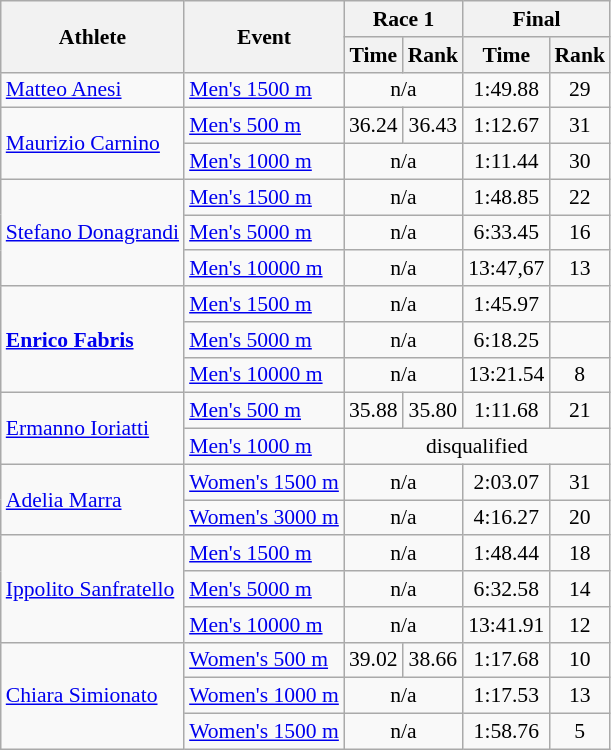<table class="wikitable" style="font-size:90%">
<tr>
<th rowspan="2">Athlete</th>
<th rowspan="2">Event</th>
<th colspan="2">Race 1</th>
<th colspan="2">Final</th>
</tr>
<tr>
<th>Time</th>
<th>Rank</th>
<th>Time</th>
<th>Rank</th>
</tr>
<tr>
<td><a href='#'>Matteo Anesi</a></td>
<td><a href='#'>Men's 1500 m</a></td>
<td colspan=2 align="center">n/a</td>
<td align="center">1:49.88</td>
<td align="center">29</td>
</tr>
<tr>
<td rowspan=2><a href='#'>Maurizio Carnino</a></td>
<td><a href='#'>Men's 500 m</a></td>
<td align="center">36.24</td>
<td align="center">36.43</td>
<td align="center">1:12.67</td>
<td align="center">31</td>
</tr>
<tr>
<td><a href='#'>Men's 1000 m</a></td>
<td colspan=2 align="center">n/a</td>
<td align="center">1:11.44</td>
<td align="center">30</td>
</tr>
<tr>
<td rowspan=3><a href='#'>Stefano Donagrandi</a></td>
<td><a href='#'>Men's 1500 m</a></td>
<td colspan=2 align="center">n/a</td>
<td align="center">1:48.85</td>
<td align="center">22</td>
</tr>
<tr>
<td><a href='#'>Men's 5000 m</a></td>
<td colspan=2 align="center">n/a</td>
<td align="center">6:33.45</td>
<td align="center">16</td>
</tr>
<tr>
<td><a href='#'>Men's 10000 m</a></td>
<td colspan=2 align="center">n/a</td>
<td align="center">13:47,67</td>
<td align="center">13</td>
</tr>
<tr>
<td rowspan=3><strong><a href='#'>Enrico Fabris</a></strong></td>
<td><a href='#'>Men's 1500 m</a></td>
<td colspan=2 align="center">n/a</td>
<td align="center">1:45.97</td>
<td align="center"></td>
</tr>
<tr>
<td><a href='#'>Men's 5000 m</a></td>
<td colspan=2 align="center">n/a</td>
<td align="center">6:18.25</td>
<td align="center"></td>
</tr>
<tr>
<td><a href='#'>Men's 10000 m</a></td>
<td colspan=2 align="center">n/a</td>
<td align="center">13:21.54</td>
<td align="center">8</td>
</tr>
<tr>
<td rowspan=2><a href='#'>Ermanno Ioriatti</a></td>
<td><a href='#'>Men's 500 m</a></td>
<td align="center">35.88</td>
<td align="center">35.80</td>
<td align="center">1:11.68</td>
<td align="center">21</td>
</tr>
<tr>
<td><a href='#'>Men's 1000 m</a></td>
<td colspan=4 align="center">disqualified</td>
</tr>
<tr>
<td rowspan=2><a href='#'>Adelia Marra</a></td>
<td><a href='#'>Women's 1500 m</a></td>
<td colspan=2 align="center">n/a</td>
<td align="center">2:03.07</td>
<td align="center">31</td>
</tr>
<tr>
<td><a href='#'>Women's 3000 m</a></td>
<td colspan=2 align="center">n/a</td>
<td align="center">4:16.27</td>
<td align="center">20</td>
</tr>
<tr>
<td rowspan=3><a href='#'>Ippolito Sanfratello</a></td>
<td><a href='#'>Men's 1500 m</a></td>
<td colspan=2 align="center">n/a</td>
<td align="center">1:48.44</td>
<td align="center">18</td>
</tr>
<tr>
<td><a href='#'>Men's 5000 m</a></td>
<td colspan=2 align="center">n/a</td>
<td align="center">6:32.58</td>
<td align="center">14</td>
</tr>
<tr>
<td><a href='#'>Men's 10000 m</a></td>
<td colspan=2 align="center">n/a</td>
<td align="center">13:41.91</td>
<td align="center">12</td>
</tr>
<tr>
<td rowspan=3><a href='#'>Chiara Simionato</a></td>
<td><a href='#'>Women's 500 m</a></td>
<td align="center">39.02</td>
<td align="center">38.66</td>
<td align="center">1:17.68</td>
<td align="center">10</td>
</tr>
<tr>
<td><a href='#'>Women's 1000 m</a></td>
<td colspan=2 align="center">n/a</td>
<td align="center">1:17.53</td>
<td align="center">13</td>
</tr>
<tr>
<td><a href='#'>Women's 1500 m</a></td>
<td colspan=2 align="center">n/a</td>
<td align="center">1:58.76</td>
<td align="center">5</td>
</tr>
</table>
